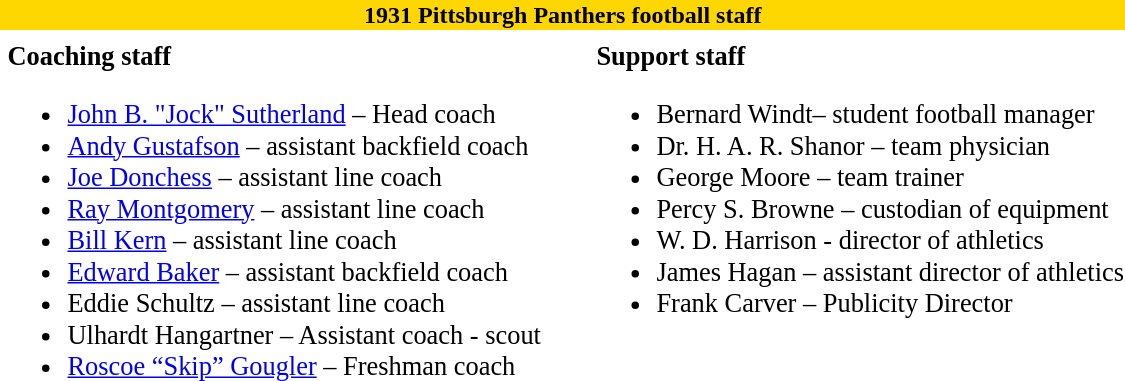<table class="toccolours" style="text-align: left;">
<tr>
<th colspan="10" style="background:gold; color:dark blue; text-align: center;"><strong>1931 Pittsburgh Panthers football staff</strong></th>
</tr>
<tr>
<td colspan="10" align="right"></td>
</tr>
<tr>
<td valign="top"></td>
<td style="font-size: 110%;" valign="top"><strong>Coaching staff</strong><br><ul><li><a href='#'>John B. "Jock" Sutherland</a> – Head coach</li><li><a href='#'>Andy Gustafson</a> – assistant backfield coach</li><li><a href='#'>Joe Donchess</a> – assistant line coach</li><li><a href='#'>Ray Montgomery</a> – assistant line coach</li><li><a href='#'>Bill Kern</a> – assistant line coach</li><li><a href='#'>Edward Baker</a> – assistant backfield coach</li><li>Eddie Schultz – assistant line coach</li><li>Ulhardt Hangartner – Assistant coach - scout</li><li><a href='#'>Roscoe “Skip” Gougler</a> – Freshman coach</li></ul></td>
<td width="25"> </td>
<td valign="top"></td>
<td style="font-size: 110%;" valign="top"><strong>Support staff</strong><br><ul><li>Bernard Windt– student football manager</li><li>Dr. H. A. R. Shanor – team physician</li><li>George Moore – team trainer</li><li>Percy S. Browne – custodian of equipment</li><li>W. D. Harrison - director of athletics</li><li>James Hagan – assistant director of athletics</li><li>Frank Carver – Publicity Director</li></ul></td>
</tr>
</table>
